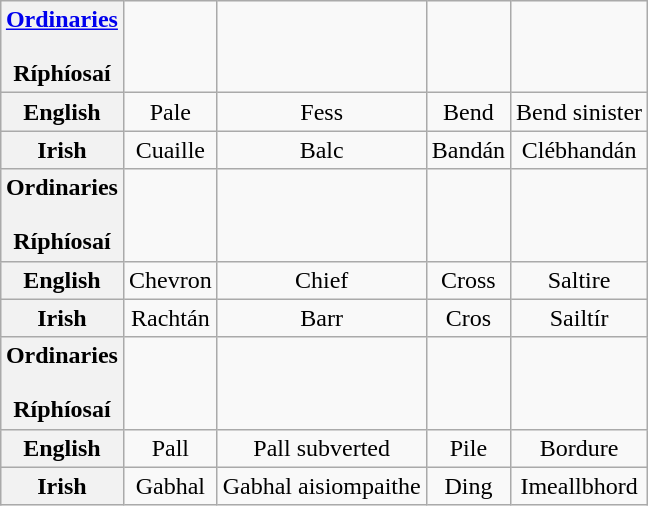<table class="wikitable" style="margin:1em auto;">
<tr>
<th><a href='#'>Ordinaries</a><br><br>Ríphíosaí</th>
<td align="center"></td>
<td align="center"></td>
<td align="center"></td>
<td align="center"></td>
</tr>
<tr>
<th>English</th>
<td align="center">Pale</td>
<td align="center">Fess</td>
<td align="center">Bend</td>
<td align="center">Bend sinister</td>
</tr>
<tr>
<th>Irish</th>
<td align="center">Cuaille</td>
<td align="center">Balc</td>
<td align="center">Bandán</td>
<td align="center">Clébhandán</td>
</tr>
<tr>
<th>Ordinaries<br><br>Ríphíosaí</th>
<td align="center"></td>
<td align="center"></td>
<td align="center"></td>
<td align="center"></td>
</tr>
<tr>
<th>English</th>
<td align="center">Chevron</td>
<td align="center">Chief</td>
<td align="center">Cross</td>
<td align="center">Saltire</td>
</tr>
<tr>
<th>Irish</th>
<td align="center">Rachtán</td>
<td align="center">Barr</td>
<td align="center">Cros</td>
<td align="center">Sailtír</td>
</tr>
<tr>
<th>Ordinaries<br><br>Ríphíosaí</th>
<td align="center"></td>
<td align="center"></td>
<td align="center"></td>
<td align="center"></td>
</tr>
<tr>
<th>English</th>
<td align="center">Pall</td>
<td align="center">Pall subverted</td>
<td align="center">Pile</td>
<td align="center">Bordure</td>
</tr>
<tr>
<th>Irish</th>
<td align="center">Gabhal</td>
<td align="center">Gabhal aisiompaithe</td>
<td align="center">Ding</td>
<td align="center">Imeallbhord</td>
</tr>
</table>
